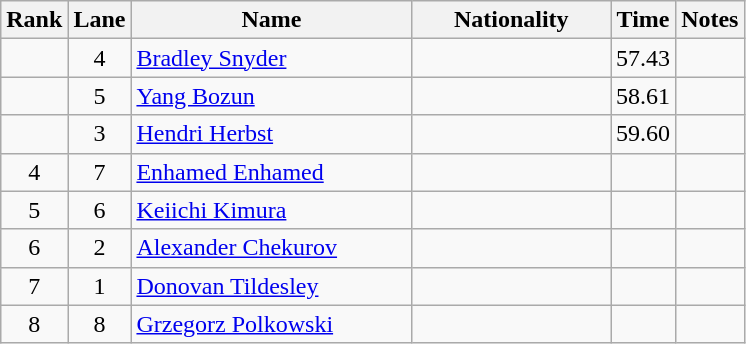<table class="wikitable sortable" style="text-align:center">
<tr>
<th>Rank</th>
<th>Lane</th>
<th style="width:180px">Name</th>
<th style="width:125px">Nationality</th>
<th>Time</th>
<th>Notes</th>
</tr>
<tr>
<td></td>
<td>4</td>
<td style="text-align:left;"><a href='#'>Bradley Snyder</a></td>
<td style="text-align:left;"></td>
<td>57.43</td>
<td></td>
</tr>
<tr>
<td></td>
<td>5</td>
<td style="text-align:left;"><a href='#'>Yang Bozun</a></td>
<td style="text-align:left;"></td>
<td>58.61</td>
<td></td>
</tr>
<tr>
<td></td>
<td>3</td>
<td style="text-align:left;"><a href='#'>Hendri Herbst</a></td>
<td style="text-align:left;"></td>
<td>59.60</td>
<td></td>
</tr>
<tr>
<td>4</td>
<td>7</td>
<td style="text-align:left;"><a href='#'>Enhamed Enhamed</a></td>
<td style="text-align:left;"></td>
<td></td>
<td></td>
</tr>
<tr>
<td>5</td>
<td>6</td>
<td style="text-align:left;"><a href='#'>Keiichi Kimura</a></td>
<td style="text-align:left;"></td>
<td></td>
<td></td>
</tr>
<tr>
<td>6</td>
<td>2</td>
<td style="text-align:left;"><a href='#'>Alexander Chekurov</a></td>
<td style="text-align:left;"></td>
<td></td>
<td></td>
</tr>
<tr>
<td>7</td>
<td>1</td>
<td style="text-align:left;"><a href='#'>Donovan Tildesley</a></td>
<td style="text-align:left;"></td>
<td></td>
<td></td>
</tr>
<tr>
<td>8</td>
<td>8</td>
<td style="text-align:left;"><a href='#'>Grzegorz Polkowski</a></td>
<td style="text-align:left;"></td>
<td></td>
<td></td>
</tr>
</table>
